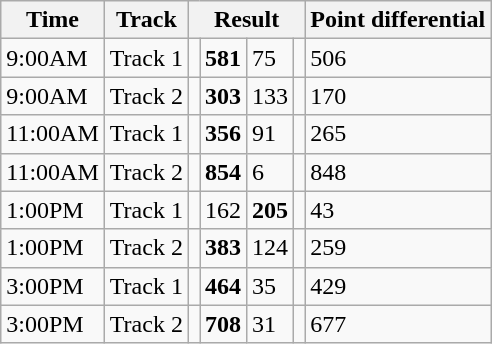<table class="wikitable">
<tr>
<th>Time</th>
<th>Track</th>
<th colspan=4>Result</th>
<th>Point differential</th>
</tr>
<tr>
<td>9:00AM</td>
<td>Track 1</td>
<td><strong></strong></td>
<td><strong>581</strong></td>
<td>75</td>
<td></td>
<td>506</td>
</tr>
<tr>
<td>9:00AM</td>
<td>Track 2</td>
<td><strong></strong></td>
<td><strong>303</strong></td>
<td>133</td>
<td></td>
<td>170</td>
</tr>
<tr>
<td>11:00AM</td>
<td>Track 1</td>
<td><strong></strong></td>
<td><strong>356</strong></td>
<td>91</td>
<td></td>
<td>265</td>
</tr>
<tr>
<td>11:00AM</td>
<td>Track 2</td>
<td><strong></strong></td>
<td><strong>854</strong></td>
<td>6</td>
<td></td>
<td>848</td>
</tr>
<tr>
<td>1:00PM</td>
<td>Track 1</td>
<td></td>
<td>162</td>
<td><strong>205</strong></td>
<td><strong></strong></td>
<td>43</td>
</tr>
<tr>
<td>1:00PM</td>
<td>Track 2</td>
<td><strong></strong></td>
<td><strong>383</strong></td>
<td>124</td>
<td></td>
<td>259</td>
</tr>
<tr>
<td>3:00PM</td>
<td>Track 1</td>
<td><strong></strong></td>
<td><strong>464</strong></td>
<td>35</td>
<td></td>
<td>429</td>
</tr>
<tr>
<td>3:00PM</td>
<td>Track 2</td>
<td><strong></strong></td>
<td><strong>708</strong></td>
<td>31</td>
<td></td>
<td>677</td>
</tr>
</table>
